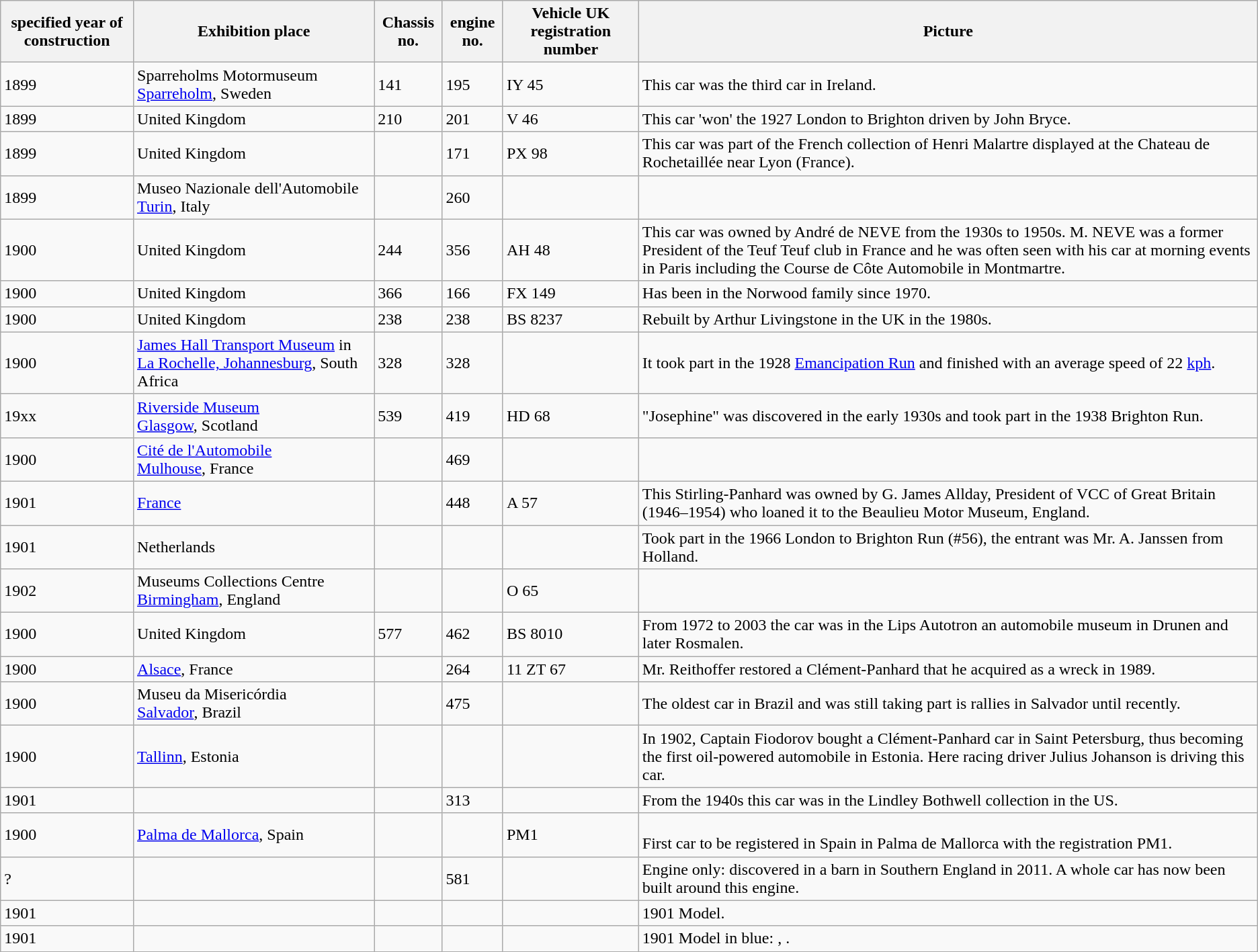<table class="wikitable sortable">
<tr>
<th>specified year of construction</th>
<th>Exhibition place</th>
<th>Chassis no.</th>
<th>engine no.</th>
<th>Vehicle UK registration number</th>
<th>Picture</th>
</tr>
<tr>
<td>1899</td>
<td>Sparreholms Motormuseum<br><a href='#'>Sparreholm</a>, Sweden</td>
<td>141</td>
<td>195</td>
<td>IY 45</td>
<td>This car was the third car in Ireland.</td>
</tr>
<tr>
<td>1899</td>
<td>United Kingdom</td>
<td>210</td>
<td>201</td>
<td>V 46</td>
<td>This car 'won' the 1927 London to Brighton driven by John Bryce.</td>
</tr>
<tr>
<td>1899</td>
<td>United Kingdom</td>
<td></td>
<td>171</td>
<td>PX 98</td>
<td>This car  was part of the French collection of Henri Malartre displayed at the Chateau de Rochetaillée near Lyon (France).</td>
</tr>
<tr>
<td>1899</td>
<td>Museo Nazionale dell'Automobile<br><a href='#'>Turin</a>, Italy</td>
<td></td>
<td>260</td>
<td></td>
<td></td>
</tr>
<tr>
<td>1900</td>
<td>United Kingdom</td>
<td>244</td>
<td>356</td>
<td>AH 48</td>
<td> This car was owned by André de NEVE from the 1930s to 1950s. M. NEVE was a former President of the Teuf Teuf club in France and he was often seen with his car at morning events in Paris including the Course de Côte Automobile in Montmartre. </td>
</tr>
<tr>
<td>1900</td>
<td>United Kingdom</td>
<td>366</td>
<td>166</td>
<td>FX 149</td>
<td>Has been in the Norwood family since 1970.</td>
</tr>
<tr>
<td>1900</td>
<td>United Kingdom</td>
<td>238</td>
<td>238</td>
<td>BS 8237</td>
<td>Rebuilt by Arthur Livingstone in the UK in the 1980s.</td>
</tr>
<tr>
<td>1900</td>
<td><a href='#'>James Hall Transport Museum</a> in <a href='#'>La Rochelle, Johannesburg</a>, South Africa</td>
<td>328</td>
<td>328</td>
<td></td>
<td>It took part in the 1928 <a href='#'>Emancipation Run</a> and finished with an average speed of 22 <a href='#'>kph</a>.</td>
</tr>
<tr>
<td>19xx</td>
<td><a href='#'>Riverside Museum</a><br><a href='#'>Glasgow</a>, Scotland</td>
<td>539</td>
<td>419</td>
<td>HD 68</td>
<td>"Josephine" was discovered in the early 1930s and took part in the 1938 Brighton Run.</td>
</tr>
<tr>
<td>1900</td>
<td><a href='#'>Cité de l'Automobile</a><br> <a href='#'>Mulhouse</a>, France</td>
<td></td>
<td>469</td>
<td></td>
<td></td>
</tr>
<tr>
<td>1901</td>
<td><a href='#'>France</a></td>
<td></td>
<td>448</td>
<td>A 57</td>
<td>This Stirling-Panhard was owned by G. James Allday, President of VCC of Great Britain (1946–1954) who loaned it to the Beaulieu Motor Museum, England.</td>
</tr>
<tr>
<td>1901</td>
<td>Netherlands</td>
<td></td>
<td></td>
<td></td>
<td>Took part in the 1966 London to Brighton Run (#56), the entrant was Mr. A. Janssen from Holland.</td>
</tr>
<tr>
<td>1902</td>
<td>Museums Collections Centre<br><a href='#'>Birmingham</a>, England</td>
<td></td>
<td></td>
<td>O 65</td>
<td></td>
</tr>
<tr>
<td>1900</td>
<td>United Kingdom</td>
<td>577</td>
<td>462</td>
<td>BS 8010</td>
<td>From 1972 to 2003 the car was in the Lips Autotron an automobile museum in Drunen and later Rosmalen.</td>
</tr>
<tr>
<td>1900</td>
<td><a href='#'>Alsace</a>, France</td>
<td></td>
<td>264</td>
<td>11 ZT 67</td>
<td>Mr. Reithoffer restored a Clément-Panhard that he acquired as a wreck in 1989. </td>
</tr>
<tr>
<td>1900</td>
<td>Museu da Misericórdia<br><a href='#'>Salvador</a>, Brazil</td>
<td></td>
<td>475</td>
<td></td>
<td>The oldest car in Brazil and was still taking part is rallies in Salvador until recently.</td>
</tr>
<tr>
<td>1900</td>
<td><a href='#'>Tallinn</a>, Estonia</td>
<td></td>
<td></td>
<td></td>
<td> In 1902, Captain Fiodorov bought a Clément-Panhard car in Saint Petersburg, thus becoming the first oil-powered automobile in Estonia. Here racing driver Julius Johanson is driving this car.</td>
</tr>
<tr>
<td>1901</td>
<td></td>
<td></td>
<td>313</td>
<td></td>
<td>From the 1940s this car was in the Lindley Bothwell collection in the US.  </td>
</tr>
<tr>
<td>1900</td>
<td><a href='#'>Palma de Mallorca</a>, Spain</td>
<td></td>
<td></td>
<td>PM1</td>
<td><br>First car to be registered in Spain in Palma de Mallorca with the registration PM1.</td>
</tr>
<tr>
<td>?</td>
<td></td>
<td></td>
<td>581</td>
<td></td>
<td>Engine only: discovered in a barn in Southern England in 2011. A whole car has now been built around this engine.</td>
</tr>
<tr>
<td>1901</td>
<td></td>
<td></td>
<td></td>
<td></td>
<td>1901 Model. </td>
</tr>
<tr>
<td>1901</td>
<td></td>
<td></td>
<td></td>
<td></td>
<td>1901 Model in blue: , .</td>
</tr>
</table>
